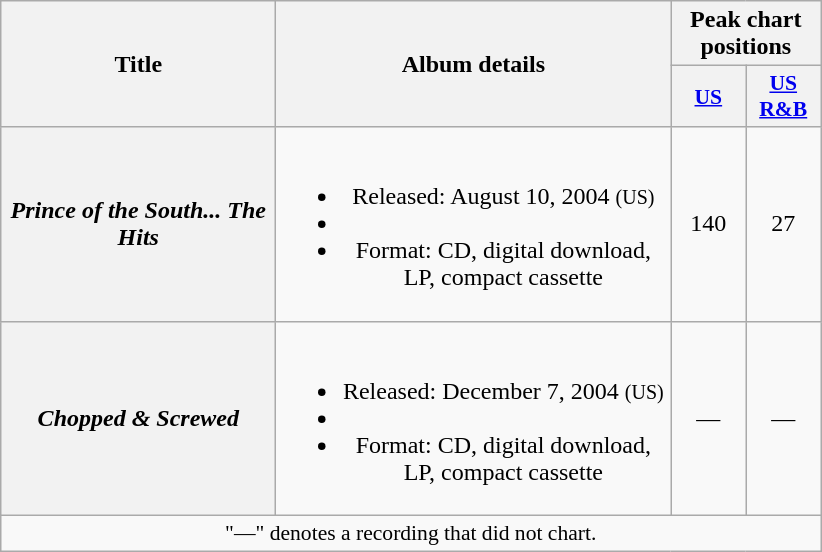<table class="wikitable plainrowheaders" style="text-align:center;">
<tr>
<th scope="col" rowspan="2" style="width:11em;">Title</th>
<th scope="col" rowspan="2" style="width:16em;">Album details</th>
<th scope="col" colspan="3">Peak chart positions</th>
</tr>
<tr>
<th style="width:3em;font-size:90%;"><a href='#'>US</a><br></th>
<th style="width:3em;font-size:90%;"><a href='#'>US<br>R&B</a><br></th>
</tr>
<tr>
<th scope="row"><em>Prince of the South... The Hits</em></th>
<td><br><ul><li>Released: August 10, 2004 <small>(US)</small></li><li></li><li>Format: CD, digital download, LP, compact cassette</li></ul></td>
<td>140</td>
<td>27</td>
</tr>
<tr>
<th scope="row"><em>Chopped & Screwed</em></th>
<td><br><ul><li>Released: December 7, 2004 <small>(US)</small></li><li></li><li>Format: CD, digital download, LP, compact cassette</li></ul></td>
<td>—</td>
<td>—</td>
</tr>
<tr>
<td colspan="5" style="font-size:90%">"—" denotes a recording that did not chart.</td>
</tr>
</table>
